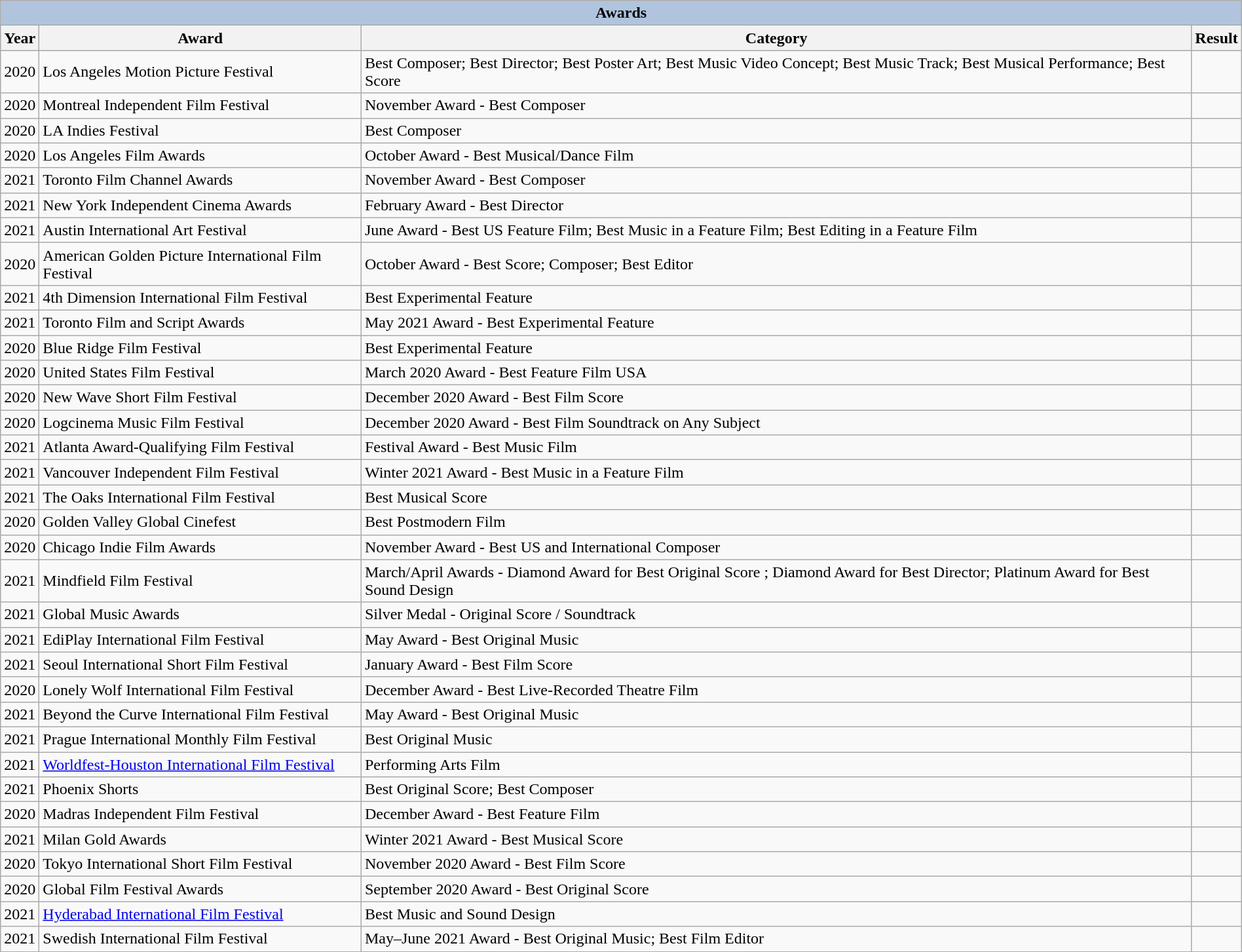<table class="wikitable sortable" style="width:100%;">
<tr style="background:#ccc; text-align:center;">
<th colspan="5" style="background: LightSteelBlue;">Awards</th>
</tr>
<tr style="background:#ccc; text-align:center;">
<th>Year</th>
<th>Award</th>
<th>Category</th>
<th>Result</th>
</tr>
<tr>
<td>2020</td>
<td>Los Angeles Motion Picture Festival </td>
<td>Best Composer; Best Director; Best Poster Art; Best Music Video Concept; Best Music Track; Best Musical Performance; Best Score</td>
<td></td>
</tr>
<tr>
<td>2020</td>
<td>Montreal Independent Film Festival</td>
<td>November Award - Best Composer</td>
<td></td>
</tr>
<tr>
<td>2020</td>
<td>LA Indies Festival </td>
<td>Best Composer</td>
<td></td>
</tr>
<tr>
<td>2020</td>
<td>Los Angeles Film Awards</td>
<td>October Award - Best Musical/Dance Film</td>
<td></td>
</tr>
<tr>
<td>2021</td>
<td>Toronto Film Channel Awards</td>
<td>November Award - Best Composer</td>
<td></td>
</tr>
<tr>
<td>2021</td>
<td>New York Independent Cinema Awards</td>
<td>February Award - Best Director</td>
<td></td>
</tr>
<tr>
<td>2021</td>
<td>Austin International Art Festival</td>
<td>June Award - Best US Feature Film; Best Music in a Feature Film; Best Editing in a Feature Film</td>
<td></td>
</tr>
<tr>
<td>2020</td>
<td>American Golden Picture International Film Festival</td>
<td>October Award - Best Score; Composer; Best Editor</td>
<td></td>
</tr>
<tr>
<td>2021</td>
<td>4th Dimension International Film Festival</td>
<td>Best Experimental Feature</td>
<td></td>
</tr>
<tr>
<td>2021</td>
<td>Toronto Film and Script Awards</td>
<td>May 2021 Award - Best Experimental Feature</td>
<td></td>
</tr>
<tr>
<td>2020</td>
<td>Blue Ridge Film Festival</td>
<td>Best Experimental Feature</td>
<td></td>
</tr>
<tr>
<td>2020</td>
<td>United States Film Festival</td>
<td>March 2020 Award - Best Feature Film USA</td>
<td></td>
</tr>
<tr>
<td>2020</td>
<td>New Wave Short Film Festival</td>
<td>December 2020 Award - Best Film Score</td>
<td></td>
</tr>
<tr>
<td>2020</td>
<td>Logcinema Music Film Festival</td>
<td>December 2020 Award - Best Film Soundtrack on Any Subject</td>
<td></td>
</tr>
<tr>
<td>2021</td>
<td>Atlanta Award-Qualifying Film Festival</td>
<td>Festival Award - Best Music Film</td>
<td></td>
</tr>
<tr>
<td>2021</td>
<td>Vancouver Independent Film Festival</td>
<td>Winter 2021 Award - Best Music in a Feature Film</td>
<td></td>
</tr>
<tr>
<td>2021</td>
<td>The Oaks International Film Festival</td>
<td>Best Musical Score</td>
<td></td>
</tr>
<tr>
<td>2020</td>
<td>Golden Valley Global Cinefest</td>
<td>Best Postmodern Film</td>
<td></td>
</tr>
<tr>
<td>2020</td>
<td>Chicago Indie Film Awards</td>
<td>November Award - Best US and International Composer</td>
<td></td>
</tr>
<tr>
<td>2021</td>
<td>Mindfield Film Festival</td>
<td>March/April Awards - Diamond Award for Best Original Score ; Diamond Award for Best Director; Platinum Award for Best Sound Design</td>
<td></td>
</tr>
<tr>
<td>2021</td>
<td>Global Music Awards</td>
<td>Silver Medal - Original Score / Soundtrack</td>
<td></td>
</tr>
<tr>
<td>2021</td>
<td>EdiPlay International Film Festival</td>
<td>May Award - Best Original Music</td>
<td></td>
</tr>
<tr>
<td>2021</td>
<td>Seoul International Short Film Festival</td>
<td>January Award - Best Film Score</td>
<td></td>
</tr>
<tr>
<td>2020</td>
<td>Lonely Wolf International Film Festival</td>
<td>December Award - Best Live-Recorded Theatre Film</td>
<td></td>
</tr>
<tr>
<td>2021</td>
<td>Beyond the Curve International Film Festival</td>
<td>May Award - Best Original Music</td>
<td></td>
</tr>
<tr>
<td>2021</td>
<td>Prague International Monthly Film Festival</td>
<td>Best Original Music</td>
<td></td>
</tr>
<tr>
<td>2021</td>
<td><a href='#'>Worldfest-Houston International Film Festival</a></td>
<td>Performing Arts Film</td>
<td></td>
</tr>
<tr>
<td>2021</td>
<td>Phoenix Shorts</td>
<td>Best Original Score; Best Composer</td>
<td></td>
</tr>
<tr>
<td>2020</td>
<td>Madras Independent Film Festival</td>
<td>December Award - Best Feature Film</td>
<td></td>
</tr>
<tr>
<td>2021</td>
<td>Milan Gold Awards</td>
<td>Winter 2021 Award - Best Musical Score</td>
<td></td>
</tr>
<tr>
<td>2020</td>
<td>Tokyo International Short Film Festival </td>
<td>November 2020 Award - Best Film Score</td>
<td></td>
</tr>
<tr>
<td>2020</td>
<td>Global Film Festival Awards</td>
<td>September 2020 Award - Best Original Score</td>
<td></td>
</tr>
<tr>
<td>2021</td>
<td><a href='#'>Hyderabad International Film Festival</a></td>
<td>Best Music and Sound Design</td>
<td></td>
</tr>
<tr>
<td>2021</td>
<td>Swedish International Film Festival </td>
<td>May–June 2021 Award - Best Original Music; Best Film Editor</td>
<td></td>
</tr>
<tr>
</tr>
</table>
